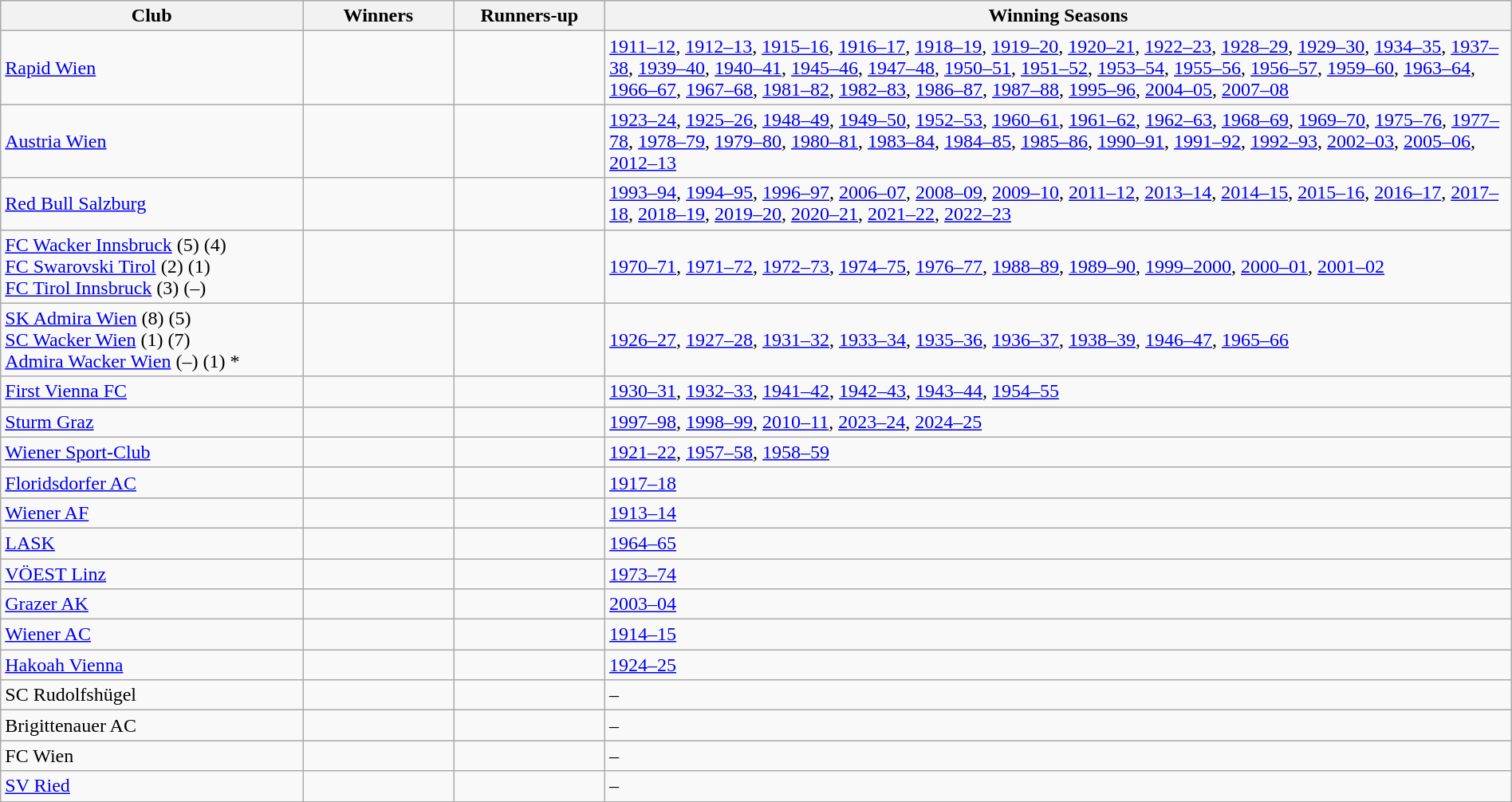<table class="wikitable sortable" style="width:100%">
<tr>
<th style="width:20%;">Club</th>
<th style="width:10%;">Winners</th>
<th style="width:10%;">Runners-up</th>
<th style="width:60%;">Winning Seasons</th>
</tr>
<tr>
<td><a href='#'>Rapid Wien</a> </td>
<td></td>
<td></td>
<td><a href='#'>1911–12</a>, <a href='#'>1912–13</a>, <a href='#'>1915–16</a>, <a href='#'>1916–17</a>, <a href='#'>1918–19</a>, <a href='#'>1919–20</a>, <a href='#'>1920–21</a>, <a href='#'>1922–23</a>, <a href='#'>1928–29</a>, <a href='#'>1929–30</a>, <a href='#'>1934–35</a>, <a href='#'>1937–38</a>, <a href='#'>1939–40</a>, <a href='#'>1940–41</a>, <a href='#'>1945–46</a>, <a href='#'>1947–48</a>, <a href='#'>1950–51</a>, <a href='#'>1951–52</a>, <a href='#'>1953–54</a>, <a href='#'>1955–56</a>, <a href='#'>1956–57</a>, <a href='#'>1959–60</a>, <a href='#'>1963–64</a>, <a href='#'>1966–67</a>, <a href='#'>1967–68</a>, <a href='#'>1981–82</a>, <a href='#'>1982–83</a>, <a href='#'>1986–87</a>, <a href='#'>1987–88</a>, <a href='#'>1995–96</a>, <a href='#'>2004–05</a>, <a href='#'>2007–08</a></td>
</tr>
<tr>
<td><a href='#'>Austria Wien</a> </td>
<td></td>
<td></td>
<td><a href='#'>1923–24</a>, <a href='#'>1925–26</a>, <a href='#'>1948–49</a>, <a href='#'>1949–50</a>, <a href='#'>1952–53</a>, <a href='#'>1960–61</a>, <a href='#'>1961–62</a>, <a href='#'>1962–63</a>, <a href='#'>1968–69</a>, <a href='#'>1969–70</a>, <a href='#'>1975–76</a>, <a href='#'>1977–78</a>, <a href='#'>1978–79</a>, <a href='#'>1979–80</a>, <a href='#'>1980–81</a>, <a href='#'>1983–84</a>, <a href='#'>1984–85</a>, <a href='#'>1985–86</a>, <a href='#'>1990–91</a>, <a href='#'>1991–92</a>, <a href='#'>1992–93</a>, <a href='#'>2002–03</a>, <a href='#'>2005–06</a>, <a href='#'>2012–13</a></td>
</tr>
<tr>
<td><a href='#'>Red Bull Salzburg</a>  </td>
<td></td>
<td></td>
<td><a href='#'>1993–94</a>, <a href='#'>1994–95</a>, <a href='#'>1996–97</a>, <a href='#'>2006–07</a>, <a href='#'>2008–09</a>, <a href='#'>2009–10</a>, <a href='#'>2011–12</a>, <a href='#'>2013–14</a>, <a href='#'>2014–15</a>, <a href='#'>2015–16</a>, <a href='#'>2016–17</a>, <a href='#'>2017–18</a>, <a href='#'>2018–19</a>, <a href='#'>2019–20</a>, <a href='#'>2020–21</a>, <a href='#'>2021–22</a>, <a href='#'>2022–23</a></td>
</tr>
<tr>
<td><a href='#'>FC Wacker Innsbruck</a>  (5) (4)<br><a href='#'>FC Swarovski Tirol</a> (2) (1)<br><a href='#'>FC Tirol Innsbruck</a> (3) (–) </td>
<td></td>
<td></td>
<td><a href='#'>1970–71</a>, <a href='#'>1971–72</a>, <a href='#'>1972–73</a>, <a href='#'>1974–75</a>, <a href='#'>1976–77</a>, <a href='#'>1988–89</a>, <a href='#'>1989–90</a>, <a href='#'>1999–2000</a>, <a href='#'>2000–01</a>, <a href='#'>2001–02</a></td>
</tr>
<tr>
<td><a href='#'>SK Admira Wien</a> (8) (5)<br><a href='#'>SC Wacker Wien</a> (1) (7)<br><a href='#'>Admira Wacker Wien</a> (–) (1) *</td>
<td></td>
<td></td>
<td><a href='#'>1926–27</a>, <a href='#'>1927–28</a>, <a href='#'>1931–32</a>, <a href='#'>1933–34</a>, <a href='#'>1935–36</a>, <a href='#'>1936–37</a>, <a href='#'>1938–39</a>, <a href='#'>1946–47</a>, <a href='#'>1965–66</a></td>
</tr>
<tr>
<td><a href='#'>First Vienna FC</a></td>
<td></td>
<td></td>
<td><a href='#'>1930–31</a>, <a href='#'>1932–33</a>, <a href='#'>1941–42</a>, <a href='#'>1942–43</a>, <a href='#'>1943–44</a>, <a href='#'>1954–55</a></td>
</tr>
<tr>
<td><a href='#'>Sturm Graz</a></td>
<td></td>
<td></td>
<td><a href='#'>1997–98</a>, <a href='#'>1998–99</a>, <a href='#'>2010–11</a>, <a href='#'>2023–24</a>, <a href='#'>2024–25</a></td>
</tr>
<tr>
<td><a href='#'>Wiener Sport-Club</a></td>
<td></td>
<td></td>
<td><a href='#'>1921–22</a>, <a href='#'>1957–58</a>, <a href='#'>1958–59</a></td>
</tr>
<tr>
<td><a href='#'>Floridsdorfer AC</a></td>
<td></td>
<td></td>
<td><a href='#'>1917–18</a></td>
</tr>
<tr>
<td><a href='#'>Wiener AF</a></td>
<td></td>
<td></td>
<td><a href='#'>1913–14</a></td>
</tr>
<tr>
<td><a href='#'>LASK</a></td>
<td></td>
<td></td>
<td><a href='#'>1964–65</a></td>
</tr>
<tr>
<td><a href='#'>VÖEST Linz</a></td>
<td></td>
<td></td>
<td><a href='#'>1973–74</a></td>
</tr>
<tr>
<td><a href='#'>Grazer AK</a></td>
<td></td>
<td></td>
<td><a href='#'>2003–04</a></td>
</tr>
<tr>
<td><a href='#'>Wiener AC</a></td>
<td></td>
<td></td>
<td><a href='#'>1914–15</a></td>
</tr>
<tr>
<td><a href='#'>Hakoah Vienna</a></td>
<td></td>
<td></td>
<td><a href='#'>1924–25</a></td>
</tr>
<tr>
<td>SC Rudolfshügel</td>
<td></td>
<td></td>
<td>–</td>
</tr>
<tr>
<td>Brigittenauer AC</td>
<td></td>
<td></td>
<td>–</td>
</tr>
<tr>
<td>FC Wien</td>
<td></td>
<td></td>
<td>–</td>
</tr>
<tr>
<td><a href='#'>SV Ried</a></td>
<td></td>
<td></td>
<td>–</td>
</tr>
</table>
